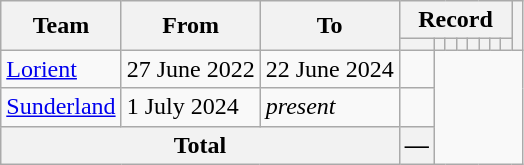<table class="wikitable" style="text-align: center">
<tr>
<th rowspan="2">Team</th>
<th rowspan="2">From</th>
<th rowspan="2">To</th>
<th colspan="8">Record</th>
<th rowspan=2></th>
</tr>
<tr>
<th></th>
<th></th>
<th></th>
<th></th>
<th></th>
<th></th>
<th></th>
<th></th>
</tr>
<tr>
<td align=left><a href='#'>Lorient</a></td>
<td align=left>27 June 2022</td>
<td align=left>22 June 2024<br></td>
<td></td>
</tr>
<tr>
<td align=left><a href='#'>Sunderland</a></td>
<td align=left>1 July 2024</td>
<td align=left><em>present</em><br></td>
<td></td>
</tr>
<tr>
<th colspan="3">Total<br></th>
<th>—</th>
</tr>
</table>
